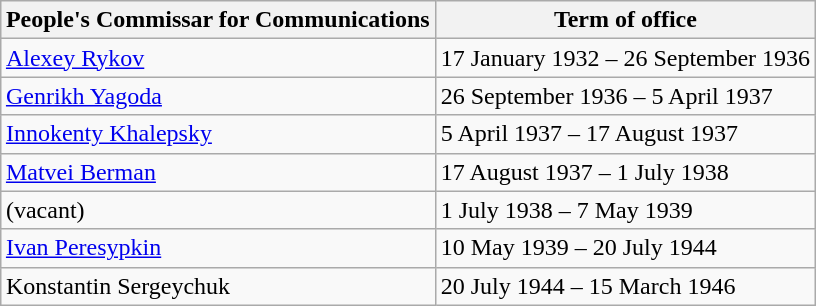<table class="wikitable" style="margin: 1em auto 1em auto;">
<tr style="text-align:center">
<th>People's Commissar for Communications</th>
<th>Term of office</th>
</tr>
<tr>
<td><a href='#'>Alexey Rykov</a></td>
<td>17 January 1932 – 26 September 1936</td>
</tr>
<tr>
<td><a href='#'>Genrikh Yagoda</a></td>
<td>26 September 1936 – 5 April 1937</td>
</tr>
<tr>
<td><a href='#'>Innokenty Khalepsky</a></td>
<td>5 April 1937 – 17 August 1937</td>
</tr>
<tr>
<td><a href='#'>Matvei Berman</a></td>
<td>17 August 1937 – 1 July 1938</td>
</tr>
<tr>
<td>(vacant)</td>
<td>1 July 1938 – 7 May 1939</td>
</tr>
<tr>
<td><a href='#'>Ivan Peresypkin</a></td>
<td>10 May 1939 – 20 July 1944</td>
</tr>
<tr>
<td>Konstantin Sergeychuk</td>
<td>20 July  1944 – 15 March 1946</td>
</tr>
</table>
